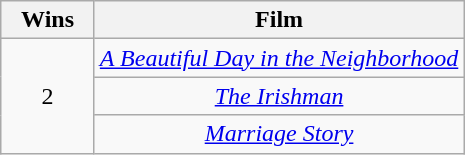<table class="wikitable plainrowheaders" style="text-align:center;">
<tr>
<th scope="col" style="width:55px;">Wins</th>
<th scope="col" style="text-align:center;">Film</th>
</tr>
<tr>
<td scope=row rowspan=3 style="text-align:center;">2</td>
<td><em><a href='#'>A Beautiful Day in the Neighborhood</a></em></td>
</tr>
<tr>
<td><em><a href='#'>The Irishman</a></em></td>
</tr>
<tr>
<td><em><a href='#'>Marriage Story</a></em></td>
</tr>
</table>
